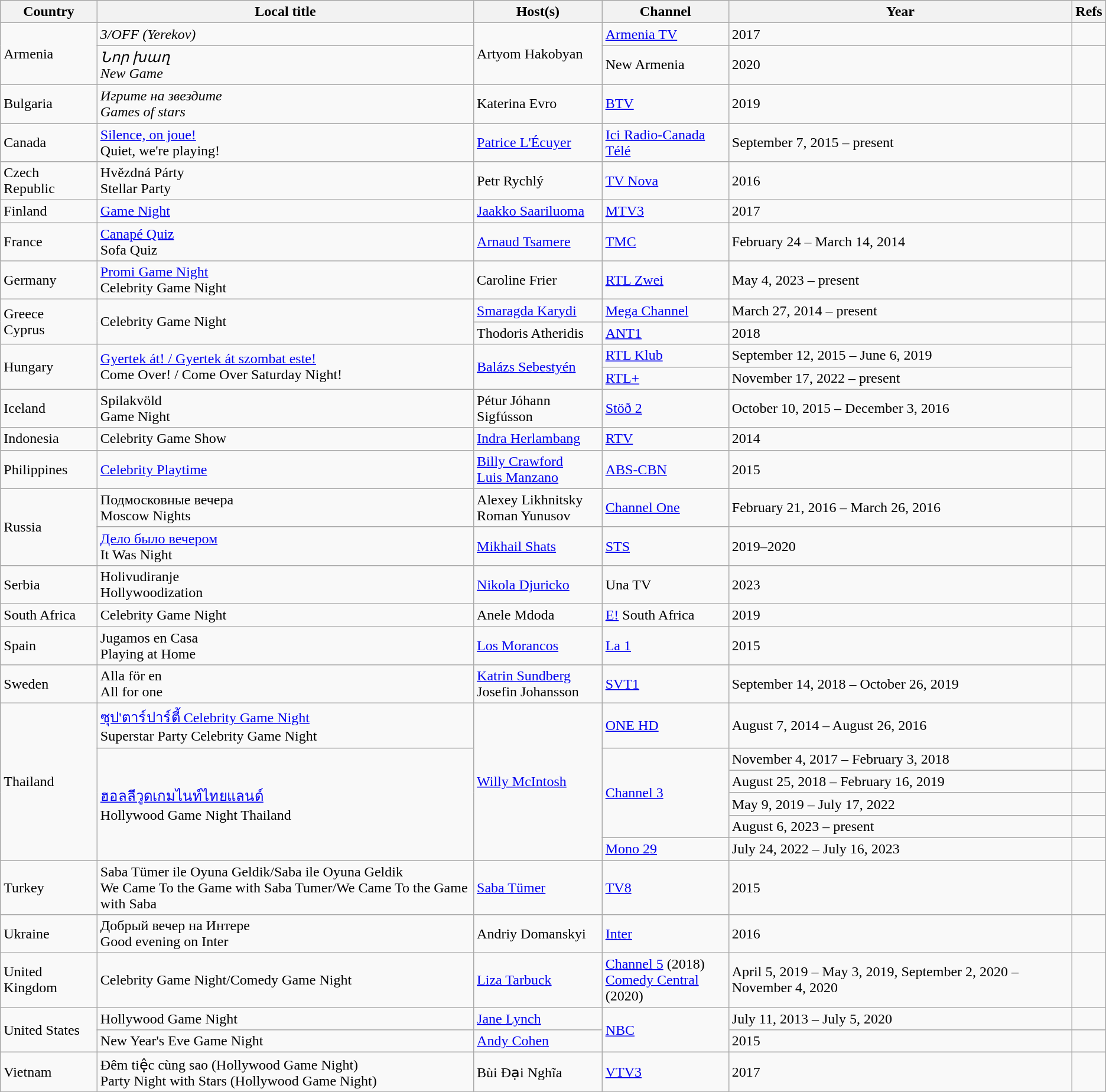<table class="wikitable">
<tr>
<th>Country</th>
<th>Local title</th>
<th>Host(s)</th>
<th>Channel</th>
<th>Year</th>
<th>Refs</th>
</tr>
<tr>
<td rowspan="2"> Armenia</td>
<td><em>3/OFF (Yerekov)</em></td>
<td rowspan="2">Artyom Hakobyan</td>
<td><a href='#'>Armenia TV</a></td>
<td>2017</td>
<td></td>
</tr>
<tr>
<td><em> Նոր խաղ</em><br><em>New Game</em></td>
<td>New Armenia</td>
<td>2020</td>
<td></td>
</tr>
<tr>
<td> Bulgaria</td>
<td><em> Игрите на звездите</em> <br><em>Games of stars</td>
<td>Katerina Evro</td>
<td><a href='#'>BTV</a></td>
<td>2019</td>
<td></td>
</tr>
<tr>
<td> Canada</td>
<td></em><a href='#'>Silence, on joue!</a><em><br></em>Quiet, we're playing!<em></td>
<td><a href='#'>Patrice L'Écuyer</a></td>
<td><a href='#'>Ici Radio-Canada Télé</a></td>
<td>September 7, 2015 – present</td>
<td></td>
</tr>
<tr>
<td> Czech Republic</td>
<td></em>Hvězdná Párty<em><br></em>Stellar Party<em></td>
<td>Petr Rychlý</td>
<td><a href='#'>TV Nova</a></td>
<td>2016</td>
<td></td>
</tr>
<tr>
<td> Finland</td>
<td></em><a href='#'>Game Night</a><em></td>
<td><a href='#'>Jaakko Saariluoma</a></td>
<td><a href='#'>MTV3</a></td>
<td>2017</td>
<td></td>
</tr>
<tr>
<td> France</td>
<td></em><a href='#'>Canapé Quiz</a><em><br></em>Sofa Quiz<em></td>
<td><a href='#'>Arnaud Tsamere</a></td>
<td><a href='#'>TMC</a></td>
<td>February 24 – March 14, 2014</td>
<td></td>
</tr>
<tr>
<td> Germany</td>
<td></em><a href='#'>Promi Game Night</a><em><br></em>Celebrity Game Night<em></td>
<td>Caroline Frier</td>
<td><a href='#'>RTL Zwei</a></td>
<td>May 4, 2023 – present</td>
<td></td>
</tr>
<tr>
<td rowspan=2> Greece<br> Cyprus</td>
<td rowspan=2></em>Celebrity Game Night<em></td>
<td><a href='#'>Smaragda Karydi</a></td>
<td><a href='#'>Mega Channel</a></td>
<td>March 27, 2014 – present</td>
<td></td>
</tr>
<tr>
<td>Thodoris Atheridis</td>
<td><a href='#'>ANT1</a></td>
<td>2018</td>
<td></td>
</tr>
<tr>
<td rowspan=2> Hungary</td>
<td rowspan=2></em><a href='#'>Gyertek át! / Gyertek át szombat este!</a><em><br></em>Come Over! / Come Over Saturday Night!<em></td>
<td rowspan=2><a href='#'>Balázs Sebestyén</a></td>
<td><a href='#'>RTL Klub</a></td>
<td>September 12, 2015 – June 6, 2019</td>
<td rowspan=2></td>
</tr>
<tr>
<td><a href='#'>RTL+</a></td>
<td>November 17, 2022 – present</td>
</tr>
<tr>
<td> Iceland</td>
<td></em>Spilakvöld<em><br></em>Game Night<em></td>
<td>Pétur Jóhann Sigfússon</td>
<td><a href='#'>Stöð 2</a></td>
<td>October 10, 2015 – December 3, 2016</td>
<td></td>
</tr>
<tr>
<td> Indonesia</td>
<td></em>Celebrity Game Show<em></td>
<td><a href='#'>Indra Herlambang</a></td>
<td><a href='#'>RTV</a></td>
<td>2014</td>
<td></td>
</tr>
<tr>
<td rowspan=1> Philippines</td>
<td></em><a href='#'>Celebrity Playtime</a><em></td>
<td><a href='#'>Billy Crawford</a><br><a href='#'>Luis Manzano</a></td>
<td><a href='#'>ABS-CBN</a></td>
<td>2015</td>
<td></td>
</tr>
<tr>
<td rowspan="2"> Russia</td>
<td></em>Подмосковные вечера<em><br></em>Moscow Nights<em></td>
<td>Alexey Likhnitsky<br>Roman Yunusov</td>
<td><a href='#'>Channel One</a></td>
<td>February 21, 2016 – March 26, 2016</td>
<td></td>
</tr>
<tr>
<td></em><a href='#'>Дело было вечером</a><em><br></em>It Was Night<em></td>
<td><a href='#'>Mikhail Shats</a></td>
<td><a href='#'>STS</a></td>
<td>2019–2020</td>
<td></td>
</tr>
<tr>
<td> Serbia</td>
<td></em>Holivudiranje<em><br></em>Hollywoodization<em></td>
<td><a href='#'>Nikola Djuricko</a></td>
<td>Una TV</td>
<td>2023</td>
<td></td>
</tr>
<tr>
<td> South Africa</td>
<td></em>Celebrity Game Night<em></td>
<td>Anele Mdoda</td>
<td><a href='#'>E!</a> South Africa</td>
<td>2019</td>
<td></td>
</tr>
<tr>
<td> Spain</td>
<td></em>Jugamos en Casa<em><br></em>Playing at Home<em></td>
<td><a href='#'>Los Morancos</a></td>
<td><a href='#'>La 1</a></td>
<td>2015</td>
<td></td>
</tr>
<tr>
<td> Sweden</td>
<td></em>Alla för en<em><br></em>All for one<em></td>
<td><a href='#'>Katrin Sundberg</a><br>Josefin Johansson</td>
<td><a href='#'>SVT1</a></td>
<td>September 14, 2018 – October 26, 2019</td>
<td></td>
</tr>
<tr>
<td rowspan="6"> Thailand</td>
<td></em><a href='#'>ซุป'ตาร์ปาร์ตี้ Celebrity Game Night</a><em><br></em>Superstar Party Celebrity Game Night<em></td>
<td rowspan="6"><a href='#'>Willy McIntosh</a></td>
<td><a href='#'>ONE HD</a></td>
<td>August 7, 2014 – August 26, 2016</td>
<td></td>
</tr>
<tr>
<td rowspan="5"></em><a href='#'>ฮอลลีวูดเกมไนท์ไทยแลนด์</a><em><br></em>Hollywood Game Night Thailand<em></td>
<td rowspan="4"><a href='#'>Channel 3</a></td>
<td>November 4, 2017 – February 3, 2018</td>
<td></td>
</tr>
<tr>
<td>August 25, 2018 – February 16, 2019</td>
<td></td>
</tr>
<tr>
<td>May 9, 2019 – July 17, 2022</td>
<td></td>
</tr>
<tr>
<td>August 6, 2023 – present</td>
<td></td>
</tr>
<tr>
<td><a href='#'>Mono 29</a></td>
<td>July 24, 2022 – July 16, 2023</td>
<td></td>
</tr>
<tr>
<td> Turkey</td>
<td></em>Saba Tümer ile Oyuna Geldik/Saba ile Oyuna Geldik<em><br></em>We Came To the Game with Saba Tumer/We Came To the Game with Saba<em></td>
<td><a href='#'>Saba Tümer</a></td>
<td><a href='#'>TV8</a></td>
<td>2015</td>
<td></td>
</tr>
<tr>
<td> Ukraine</td>
<td></em>Добрый вечер на Интере<em><br></em>Good evening on Inter<em></td>
<td>Andriy Domanskyi</td>
<td><a href='#'>Inter</a></td>
<td>2016</td>
<td></td>
</tr>
<tr>
<td> United Kingdom</td>
<td></em>Celebrity Game Night/Comedy Game Night<em></td>
<td><a href='#'>Liza Tarbuck</a></td>
<td><a href='#'>Channel 5</a> (2018)<br><a href='#'>Comedy Central</a> (2020)</td>
<td>April 5, 2019 – May 3, 2019, September 2, 2020 – November 4, 2020</td>
<td></td>
</tr>
<tr>
<td rowspan="2"> United States</td>
<td></em>Hollywood Game Night<em></td>
<td><a href='#'>Jane Lynch</a></td>
<td rowspan="2"><a href='#'>NBC</a></td>
<td>July 11, 2013 – July 5, 2020</td>
<td></td>
</tr>
<tr>
<td></em>New Year's Eve Game Night<em></td>
<td><a href='#'>Andy Cohen</a></td>
<td>2015</td>
<td></td>
</tr>
<tr>
<td> Vietnam</td>
<td></em>Đêm tiệc cùng sao (Hollywood Game Night)<em><br></em>Party Night with Stars (Hollywood Game Night)<em></td>
<td>Bùi Đại Nghĩa</td>
<td><a href='#'>VTV3</a></td>
<td>2017</td>
<td></td>
</tr>
</table>
